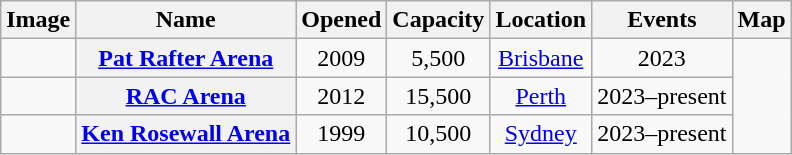<table class="wikitable" style="text-align:center">
<tr>
<th scope="col">Image</th>
<th scope="col">Name</th>
<th scope="col">Opened</th>
<th scope="col">Capacity</th>
<th scope="col">Location</th>
<th scope="col">Events</th>
<th scope="col">Map</th>
</tr>
<tr>
<td></td>
<th scope="row"><a href='#'>Pat Rafter Arena</a></th>
<td style="text-align:center;">2009</td>
<td style="text-align:center;">5,500</td>
<td><a href='#'>Brisbane</a></td>
<td>2023</td>
<td rowspan=3></td>
</tr>
<tr>
<td></td>
<th scope="row"><a href='#'>RAC Arena</a></th>
<td style="text-align:center;">2012</td>
<td style="text-align:center;">15,500</td>
<td><a href='#'>Perth</a></td>
<td>2023–present</td>
</tr>
<tr>
<td></td>
<th scope="row"><a href='#'>Ken Rosewall Arena</a></th>
<td style="text-align:center;">1999</td>
<td style="text-align:center;">10,500</td>
<td><a href='#'>Sydney</a></td>
<td>2023–present</td>
</tr>
</table>
